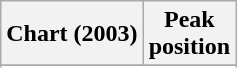<table class="wikitable plainrowheaders sortable">
<tr>
<th scope="col">Chart (2003)</th>
<th scope="col">Peak<br>position</th>
</tr>
<tr>
</tr>
<tr>
</tr>
<tr>
</tr>
<tr>
</tr>
<tr>
</tr>
<tr>
</tr>
<tr>
</tr>
<tr>
</tr>
<tr>
</tr>
<tr>
</tr>
<tr>
</tr>
<tr>
</tr>
<tr>
</tr>
</table>
